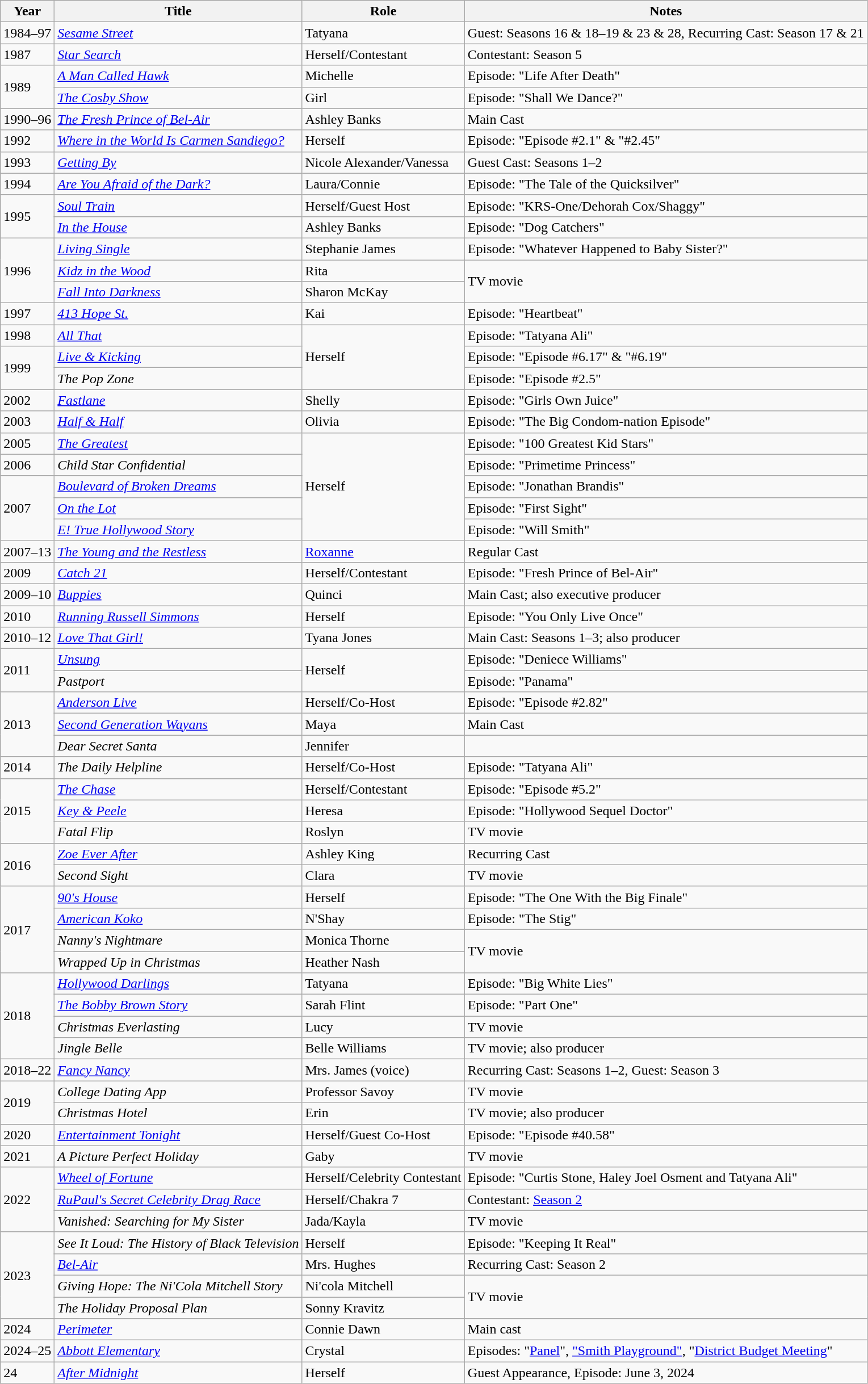<table class="wikitable sortable">
<tr>
<th>Year</th>
<th>Title</th>
<th>Role</th>
<th>Notes</th>
</tr>
<tr>
<td>1984–97</td>
<td><em><a href='#'>Sesame Street</a></em></td>
<td>Tatyana</td>
<td>Guest: Seasons 16 & 18–19 & 23 & 28, Recurring Cast: Season 17 & 21</td>
</tr>
<tr>
<td>1987</td>
<td><em><a href='#'>Star Search</a></em></td>
<td>Herself/Contestant</td>
<td>Contestant: Season 5</td>
</tr>
<tr>
<td rowspan="2">1989</td>
<td><em><a href='#'>A Man Called Hawk</a></em></td>
<td>Michelle</td>
<td>Episode: "Life After Death"</td>
</tr>
<tr>
<td><em><a href='#'>The Cosby Show</a></em></td>
<td>Girl</td>
<td>Episode: "Shall We Dance?"</td>
</tr>
<tr>
<td>1990–96</td>
<td><em><a href='#'>The Fresh Prince of Bel-Air</a></em></td>
<td>Ashley Banks</td>
<td>Main Cast</td>
</tr>
<tr>
<td>1992</td>
<td><em><a href='#'>Where in the World Is Carmen Sandiego?</a></em></td>
<td>Herself</td>
<td>Episode: "Episode #2.1" & "#2.45"</td>
</tr>
<tr>
<td>1993</td>
<td><em><a href='#'>Getting By</a></em></td>
<td>Nicole Alexander/Vanessa</td>
<td>Guest Cast: Seasons 1–2</td>
</tr>
<tr>
<td>1994</td>
<td><em><a href='#'>Are You Afraid of the Dark?</a></em></td>
<td>Laura/Connie</td>
<td>Episode: "The Tale of the Quicksilver"</td>
</tr>
<tr>
<td rowspan="2">1995</td>
<td><em><a href='#'>Soul Train</a></em></td>
<td>Herself/Guest Host</td>
<td>Episode: "KRS-One/Dehorah Cox/Shaggy"</td>
</tr>
<tr>
<td><em><a href='#'>In the House</a></em></td>
<td>Ashley Banks</td>
<td>Episode: "Dog Catchers"</td>
</tr>
<tr>
<td rowspan="3">1996</td>
<td><em><a href='#'>Living Single</a></em></td>
<td>Stephanie James</td>
<td>Episode: "Whatever Happened to Baby Sister?"</td>
</tr>
<tr>
<td><em><a href='#'>Kidz in the Wood</a></em></td>
<td>Rita</td>
<td rowspan="2">TV movie</td>
</tr>
<tr>
<td><em><a href='#'>Fall Into Darkness</a></em></td>
<td>Sharon McKay</td>
</tr>
<tr>
<td>1997</td>
<td><em><a href='#'>413 Hope St.</a></em></td>
<td>Kai</td>
<td>Episode: "Heartbeat"</td>
</tr>
<tr>
<td>1998</td>
<td><em><a href='#'>All That</a></em></td>
<td rowspan="3">Herself</td>
<td>Episode: "Tatyana Ali"</td>
</tr>
<tr>
<td rowspan="2">1999</td>
<td><em><a href='#'>Live & Kicking</a></em></td>
<td>Episode: "Episode #6.17" & "#6.19"</td>
</tr>
<tr>
<td><em>The Pop Zone</em></td>
<td>Episode: "Episode #2.5"</td>
</tr>
<tr>
<td>2002</td>
<td><em><a href='#'>Fastlane</a></em></td>
<td>Shelly</td>
<td>Episode: "Girls Own Juice"</td>
</tr>
<tr>
<td>2003</td>
<td><em><a href='#'>Half & Half</a></em></td>
<td>Olivia</td>
<td>Episode: "The Big Condom-nation Episode"</td>
</tr>
<tr>
<td>2005</td>
<td><em><a href='#'>The Greatest</a></em></td>
<td rowspan="5">Herself</td>
<td>Episode: "100 Greatest Kid Stars"</td>
</tr>
<tr>
<td>2006</td>
<td><em>Child Star Confidential</em></td>
<td>Episode: "Primetime Princess"</td>
</tr>
<tr>
<td rowspan="3">2007</td>
<td><em><a href='#'>Boulevard of Broken Dreams</a></em></td>
<td>Episode: "Jonathan Brandis"</td>
</tr>
<tr>
<td><em><a href='#'>On the Lot</a></em></td>
<td>Episode: "First Sight"</td>
</tr>
<tr>
<td><em><a href='#'>E! True Hollywood Story</a></em></td>
<td>Episode: "Will Smith"</td>
</tr>
<tr>
<td>2007–13</td>
<td><em><a href='#'>The Young and the Restless</a></em></td>
<td><a href='#'>Roxanne</a></td>
<td>Regular Cast</td>
</tr>
<tr>
<td>2009</td>
<td><em><a href='#'>Catch 21</a></em></td>
<td>Herself/Contestant</td>
<td>Episode: "Fresh Prince of Bel-Air"</td>
</tr>
<tr>
<td>2009–10</td>
<td><em><a href='#'>Buppies</a></em></td>
<td>Quinci</td>
<td>Main Cast; also executive producer</td>
</tr>
<tr>
<td>2010</td>
<td><em><a href='#'>Running Russell Simmons</a></em></td>
<td>Herself</td>
<td>Episode: "You Only Live Once"</td>
</tr>
<tr>
<td>2010–12</td>
<td><em><a href='#'>Love That Girl!</a></em></td>
<td>Tyana Jones</td>
<td>Main Cast: Seasons 1–3; also producer</td>
</tr>
<tr>
<td rowspan="2">2011</td>
<td><em><a href='#'>Unsung</a></em></td>
<td rowspan="2">Herself</td>
<td>Episode: "Deniece Williams"</td>
</tr>
<tr>
<td><em>Pastport</em></td>
<td>Episode: "Panama"</td>
</tr>
<tr>
<td rowspan="3">2013</td>
<td><em><a href='#'>Anderson Live</a></em></td>
<td>Herself/Co-Host</td>
<td>Episode: "Episode #2.82"</td>
</tr>
<tr>
<td><em><a href='#'>Second Generation Wayans</a></em></td>
<td>Maya</td>
<td>Main Cast</td>
</tr>
<tr>
<td><em>Dear Secret Santa</em></td>
<td>Jennifer</td>
<td></td>
</tr>
<tr>
<td>2014</td>
<td><em>The Daily Helpline</em></td>
<td>Herself/Co-Host</td>
<td>Episode: "Tatyana Ali"</td>
</tr>
<tr>
<td rowspan="3">2015</td>
<td><em><a href='#'>The Chase</a></em></td>
<td>Herself/Contestant</td>
<td>Episode: "Episode #5.2"</td>
</tr>
<tr>
<td><em><a href='#'>Key & Peele</a></em></td>
<td>Heresa</td>
<td>Episode: "Hollywood Sequel Doctor"</td>
</tr>
<tr>
<td><em>Fatal Flip</em></td>
<td>Roslyn</td>
<td>TV movie</td>
</tr>
<tr>
<td rowspan="2">2016</td>
<td><em><a href='#'>Zoe Ever After</a></em></td>
<td>Ashley King</td>
<td>Recurring Cast</td>
</tr>
<tr>
<td><em>Second Sight</em></td>
<td>Clara</td>
<td>TV movie</td>
</tr>
<tr>
<td rowspan="4">2017</td>
<td><em><a href='#'>90's House</a></em></td>
<td>Herself</td>
<td>Episode: "The One With the Big Finale"</td>
</tr>
<tr>
<td><em><a href='#'>American Koko</a></em></td>
<td>N'Shay</td>
<td>Episode: "The Stig"</td>
</tr>
<tr>
<td><em>Nanny's Nightmare</em></td>
<td>Monica Thorne</td>
<td rowspan="2">TV movie</td>
</tr>
<tr>
<td><em>Wrapped Up in Christmas</em></td>
<td>Heather Nash</td>
</tr>
<tr>
<td rowspan="4">2018</td>
<td><em><a href='#'>Hollywood Darlings</a></em></td>
<td>Tatyana</td>
<td>Episode: "Big White Lies"</td>
</tr>
<tr>
<td><em><a href='#'>The Bobby Brown Story</a></em></td>
<td>Sarah Flint</td>
<td>Episode: "Part One"</td>
</tr>
<tr>
<td><em>Christmas Everlasting</em></td>
<td>Lucy</td>
<td>TV movie</td>
</tr>
<tr>
<td><em>Jingle Belle</em></td>
<td>Belle Williams</td>
<td>TV movie; also producer</td>
</tr>
<tr>
<td>2018–22</td>
<td><em><a href='#'>Fancy Nancy</a></em></td>
<td>Mrs. James (voice)</td>
<td>Recurring Cast: Seasons 1–2, Guest: Season 3</td>
</tr>
<tr>
<td rowspan="2">2019</td>
<td><em>College Dating App</em></td>
<td>Professor Savoy</td>
<td>TV movie</td>
</tr>
<tr>
<td><em>Christmas Hotel</em></td>
<td>Erin</td>
<td>TV movie; also producer</td>
</tr>
<tr>
<td>2020</td>
<td><em><a href='#'>Entertainment Tonight</a></em></td>
<td>Herself/Guest Co-Host</td>
<td>Episode: "Episode #40.58"</td>
</tr>
<tr>
<td>2021</td>
<td><em>A Picture Perfect Holiday</em></td>
<td>Gaby</td>
<td>TV movie</td>
</tr>
<tr>
<td rowspan="3">2022</td>
<td><em><a href='#'>Wheel of Fortune</a></em></td>
<td>Herself/Celebrity Contestant</td>
<td>Episode: "Curtis Stone, Haley Joel Osment and Tatyana Ali"</td>
</tr>
<tr>
<td><em><a href='#'>RuPaul's Secret Celebrity Drag Race</a></em></td>
<td>Herself/Chakra 7</td>
<td>Contestant: <a href='#'>Season 2</a></td>
</tr>
<tr>
<td><em>Vanished: Searching for My Sister</em></td>
<td>Jada/Kayla</td>
<td>TV movie</td>
</tr>
<tr>
<td rowspan="4">2023</td>
<td><em>See It Loud: The History of Black Television</em></td>
<td>Herself</td>
<td>Episode: "Keeping It Real"</td>
</tr>
<tr>
<td><em><a href='#'>Bel-Air</a></em></td>
<td>Mrs. Hughes</td>
<td>Recurring Cast: Season 2</td>
</tr>
<tr>
<td><em>Giving Hope: The Ni'Cola Mitchell Story</em></td>
<td>Ni'cola Mitchell</td>
<td rowspan="2">TV movie</td>
</tr>
<tr>
<td><em>The Holiday Proposal Plan</em></td>
<td>Sonny Kravitz</td>
</tr>
<tr>
<td>2024</td>
<td><em><a href='#'>Perimeter</a></em></td>
<td>Connie Dawn</td>
<td>Main cast</td>
</tr>
<tr>
<td>2024–25</td>
<td><em><a href='#'>Abbott Elementary</a></em></td>
<td>Crystal</td>
<td>Episodes: "<a href='#'>Panel</a>", <a href='#'>"Smith Playground"</a>, "<a href='#'>District Budget Meeting</a>"</td>
</tr>
<tr>
<td>24</td>
<td><em><a href='#'>After Midnight</a></em></td>
<td>Herself</td>
<td>Guest Appearance, Episode: June 3, 2024</td>
</tr>
</table>
